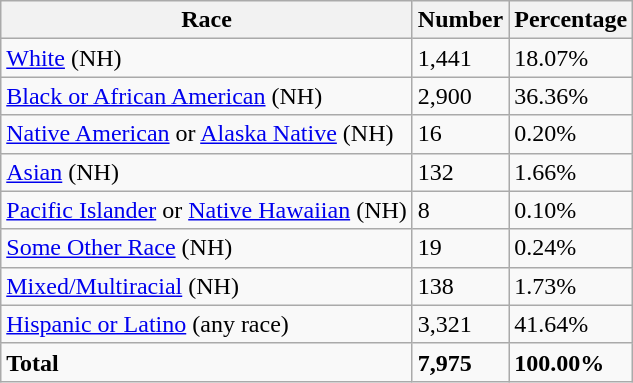<table class="wikitable">
<tr>
<th>Race</th>
<th>Number</th>
<th>Percentage</th>
</tr>
<tr>
<td><a href='#'>White</a> (NH)</td>
<td>1,441</td>
<td>18.07%</td>
</tr>
<tr>
<td><a href='#'>Black or African American</a> (NH)</td>
<td>2,900</td>
<td>36.36%</td>
</tr>
<tr>
<td><a href='#'>Native American</a> or <a href='#'>Alaska Native</a> (NH)</td>
<td>16</td>
<td>0.20%</td>
</tr>
<tr>
<td><a href='#'>Asian</a> (NH)</td>
<td>132</td>
<td>1.66%</td>
</tr>
<tr>
<td><a href='#'>Pacific Islander</a> or <a href='#'>Native Hawaiian</a> (NH)</td>
<td>8</td>
<td>0.10%</td>
</tr>
<tr>
<td><a href='#'>Some Other Race</a> (NH)</td>
<td>19</td>
<td>0.24%</td>
</tr>
<tr>
<td><a href='#'>Mixed/Multiracial</a> (NH)</td>
<td>138</td>
<td>1.73%</td>
</tr>
<tr>
<td><a href='#'>Hispanic or Latino</a> (any race)</td>
<td>3,321</td>
<td>41.64%</td>
</tr>
<tr>
<td><strong>Total</strong></td>
<td><strong>7,975</strong></td>
<td><strong>100.00%</strong></td>
</tr>
</table>
